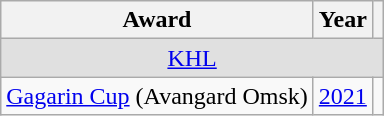<table class="wikitable">
<tr>
<th>Award</th>
<th>Year</th>
<th></th>
</tr>
<tr ALIGN="center" bgcolor="#e0e0e0">
<td colspan="3"><a href='#'>KHL</a></td>
</tr>
<tr>
<td><a href='#'>Gagarin Cup</a> (Avangard Omsk)</td>
<td><a href='#'>2021</a></td>
<td></td>
</tr>
</table>
